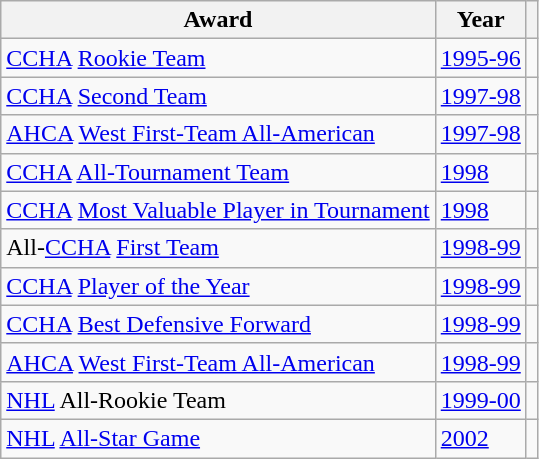<table class="wikitable">
<tr>
<th>Award</th>
<th>Year</th>
<th></th>
</tr>
<tr>
<td><a href='#'>CCHA</a> <a href='#'>Rookie Team</a></td>
<td><a href='#'>1995-96</a></td>
<td></td>
</tr>
<tr>
<td><a href='#'>CCHA</a> <a href='#'>Second Team</a></td>
<td><a href='#'>1997-98</a></td>
<td></td>
</tr>
<tr>
<td><a href='#'>AHCA</a> <a href='#'>West First-Team All-American</a></td>
<td><a href='#'>1997-98</a></td>
<td></td>
</tr>
<tr>
<td><a href='#'>CCHA</a> <a href='#'>All-Tournament Team</a></td>
<td><a href='#'>1998</a></td>
<td></td>
</tr>
<tr>
<td><a href='#'>CCHA</a> <a href='#'>Most Valuable Player in Tournament</a></td>
<td><a href='#'>1998</a></td>
<td></td>
</tr>
<tr>
<td>All-<a href='#'>CCHA</a> <a href='#'>First Team</a></td>
<td><a href='#'>1998-99</a></td>
<td></td>
</tr>
<tr>
<td><a href='#'>CCHA</a> <a href='#'>Player of the Year</a></td>
<td><a href='#'>1998-99</a></td>
<td></td>
</tr>
<tr>
<td><a href='#'>CCHA</a> <a href='#'>Best Defensive Forward</a></td>
<td><a href='#'>1998-99</a></td>
<td></td>
</tr>
<tr>
<td><a href='#'>AHCA</a> <a href='#'>West First-Team All-American</a></td>
<td><a href='#'>1998-99</a></td>
<td></td>
</tr>
<tr>
<td><a href='#'>NHL</a> All-Rookie Team</td>
<td><a href='#'>1999-00</a></td>
<td></td>
</tr>
<tr>
<td><a href='#'>NHL</a> <a href='#'>All-Star Game</a></td>
<td><a href='#'>2002</a></td>
<td></td>
</tr>
</table>
